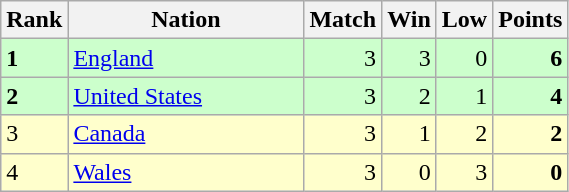<table class="wikitable">
<tr>
<th width=20>Rank</th>
<th width=150>Nation</th>
<th width=20>Match</th>
<th width=20>Win</th>
<th width=20>Low</th>
<th width=20>Points</th>
</tr>
<tr align="right" style="background:#ccffcc;">
<td align="left"><strong>1</strong></td>
<td align="left"> <a href='#'>England</a></td>
<td>3</td>
<td>3</td>
<td>0</td>
<td><strong>6</strong></td>
</tr>
<tr align="right" style="background:#ccffcc;">
<td align="left"><strong>2</strong></td>
<td align="left"> <a href='#'>United States</a></td>
<td>3</td>
<td>2</td>
<td>1</td>
<td><strong>4</strong></td>
</tr>
<tr align="right" style="background:#ffffcc;">
<td align="left">3</td>
<td align="left"> <a href='#'>Canada</a></td>
<td>3</td>
<td>1</td>
<td>2</td>
<td><strong>2</strong></td>
</tr>
<tr align="right" style="background:#ffffcc;">
<td align="left">4</td>
<td align="left"> <a href='#'>Wales</a></td>
<td>3</td>
<td>0</td>
<td>3</td>
<td><strong>0</strong></td>
</tr>
</table>
